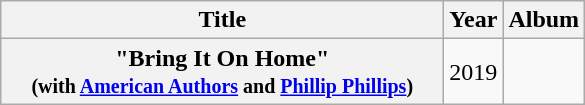<table class="wikitable plainrowheaders" style="text-align:center;">
<tr>
<th scope="col" style="width:18em;">Title</th>
<th scope="col" style="width:1em;">Year</th>
<th scope="col">Album</th>
</tr>
<tr>
<th scope="row">"Bring It On Home"<br><small>(with <a href='#'>American Authors</a> and <a href='#'>Phillip Phillips</a>)</small></th>
<td>2019</td>
<td></td>
</tr>
</table>
